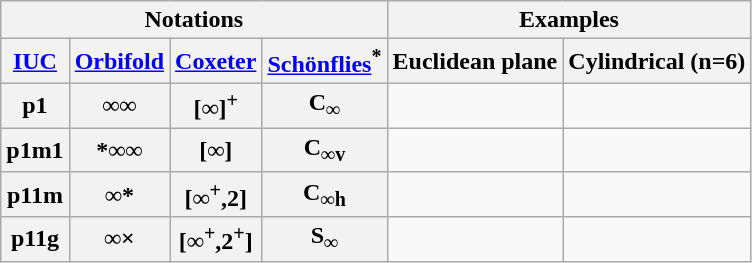<table class=wikitable>
<tr>
<th colspan=4>Notations</th>
<th colspan=2>Examples</th>
</tr>
<tr>
<th><a href='#'>IUC</a></th>
<th><a href='#'>Orbifold</a></th>
<th><a href='#'>Coxeter</a></th>
<th><a href='#'>Schönflies</a><sup>*</sup></th>
<th>Euclidean plane</th>
<th>Cylindrical (n=6)</th>
</tr>
<tr>
<th>p1</th>
<th>∞∞</th>
<th>[∞]<sup>+</sup></th>
<th>C<sub>∞</sub></th>
<td></td>
<td></td>
</tr>
<tr>
<th>p1m1</th>
<th>*∞∞</th>
<th>[∞]</th>
<th>C<sub>∞v</sub></th>
<td></td>
<td></td>
</tr>
<tr>
<th>p11m</th>
<th>∞*</th>
<th>[∞<sup>+</sup>,2]</th>
<th>C<sub>∞h</sub></th>
<td></td>
<td></td>
</tr>
<tr>
<th>p11g</th>
<th>∞×</th>
<th>[∞<sup>+</sup>,2<sup>+</sup>]</th>
<th>S<sub>∞</sub></th>
<td></td>
<td></td>
</tr>
</table>
